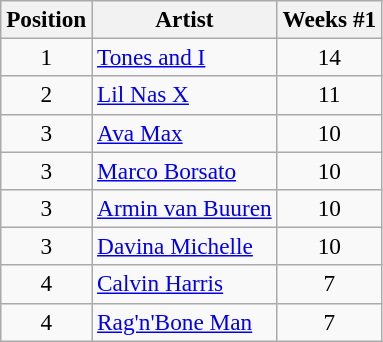<table class="wikitable sortable" style="font-size:97%;">
<tr>
<th>Position</th>
<th>Artist</th>
<th>Weeks #1</th>
</tr>
<tr>
<td align="center">1</td>
<td><a href='#'>Tones and I</a></td>
<td align="center">14</td>
</tr>
<tr>
<td align="center">2</td>
<td><a href='#'>Lil Nas X</a></td>
<td align="center">11</td>
</tr>
<tr>
<td align="center">3</td>
<td><a href='#'>Ava Max</a></td>
<td align="center">10</td>
</tr>
<tr>
<td align="center">3</td>
<td><a href='#'>Marco Borsato</a></td>
<td align="center">10</td>
</tr>
<tr>
<td align="center">3</td>
<td><a href='#'>Armin van Buuren</a></td>
<td align="center">10</td>
</tr>
<tr>
<td align="center">3</td>
<td><a href='#'>Davina Michelle</a></td>
<td align="center">10</td>
</tr>
<tr>
<td align="center">4</td>
<td><a href='#'>Calvin Harris</a></td>
<td align="center">7</td>
</tr>
<tr>
<td align="center">4</td>
<td><a href='#'>Rag'n'Bone Man</a></td>
<td align="center">7</td>
</tr>
</table>
